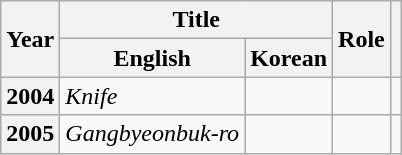<table class="wikitable sortable plainrowheaders">
<tr>
<th rowspan="2" scope="col">Year</th>
<th colspan="2" scope="col">Title</th>
<th rowspan="2" scope="col">Role</th>
<th rowspan="2" scope="col" class="unsortable"></th>
</tr>
<tr>
<th>English</th>
<th>Korean</th>
</tr>
<tr>
<th scope="row">2004</th>
<td><em>Knife</em></td>
<td></td>
<td></td>
<td></td>
</tr>
<tr>
<th scope="row">2005</th>
<td><em>Gangbyeonbuk-ro</em></td>
<td></td>
<td></td>
<td></td>
</tr>
</table>
